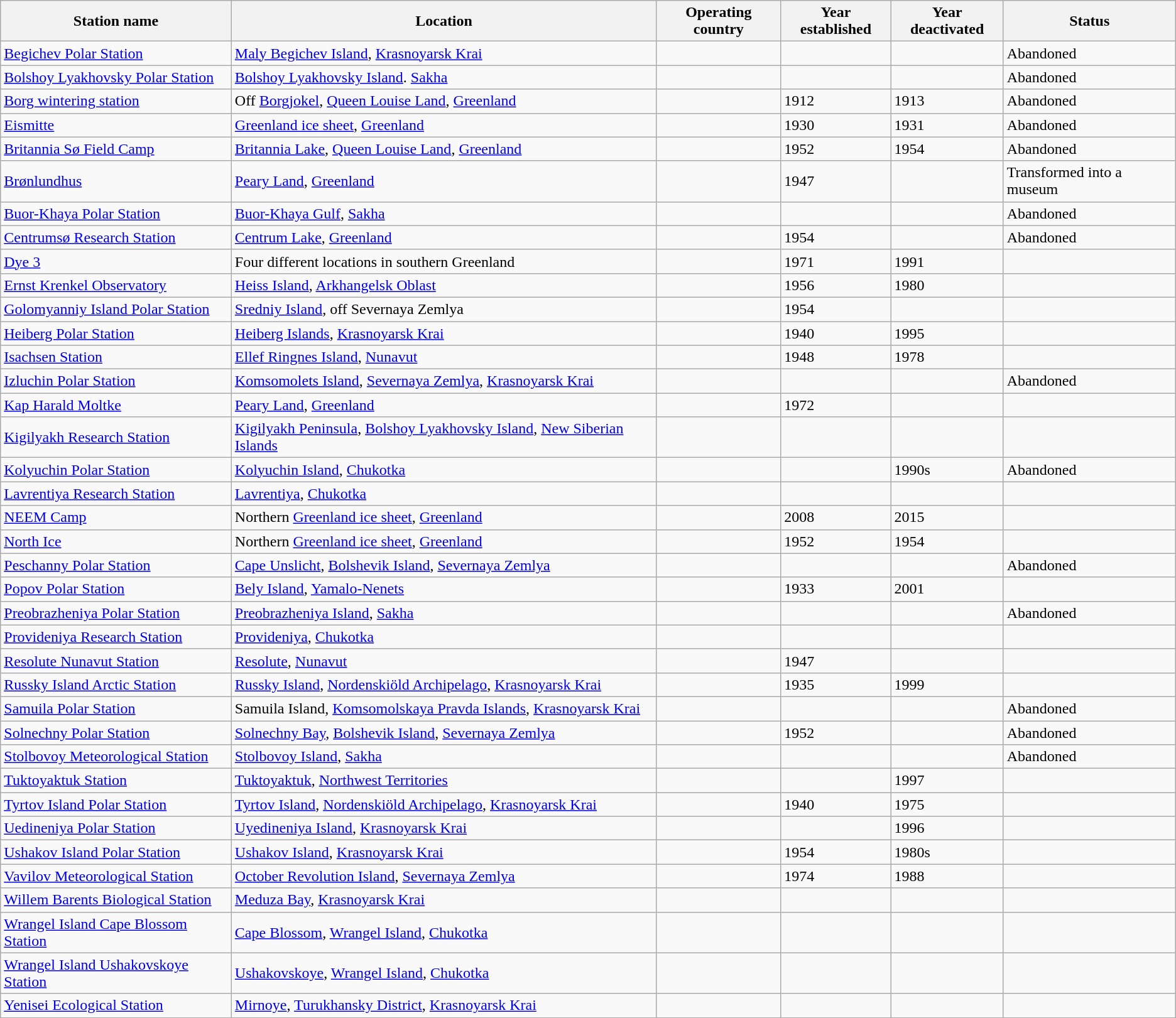<table class="wikitable sortable col4right col5right collapsible collapsed">
<tr>
<th scope="col">Station name</th>
<th scope="col">Location</th>
<th scope="col">Operating country</th>
<th scope="col" data-sort-type="number">Year established</th>
<th scope="col" data-sort-type="number">Year deactivated</th>
<th scope="col">Status</th>
</tr>
<tr>
<td><a href='#'>Begichev Polar Station</a></td>
<td><a href='#'>Maly Begichev Island</a>, <a href='#'>Krasnoyarsk Krai</a></td>
<td><br></td>
<td></td>
<td></td>
<td>Abandoned</td>
</tr>
<tr>
<td><a href='#'>Bolshoy Lyakhovsky Polar Station</a></td>
<td><a href='#'>Bolshoy Lyakhovsky Island</a>. <a href='#'>Sakha</a></td>
<td><br></td>
<td></td>
<td></td>
<td>Abandoned</td>
</tr>
<tr>
<td><a href='#'>Borg wintering station</a></td>
<td>Off <a href='#'>Borgjokel</a>, <a href='#'>Queen Louise Land</a>, <a href='#'>Greenland</a></td>
<td></td>
<td>1912</td>
<td>1913</td>
<td>Abandoned</td>
</tr>
<tr>
<td><a href='#'>Eismitte</a></td>
<td><a href='#'>Greenland ice sheet</a>, <a href='#'>Greenland</a></td>
<td></td>
<td>1930</td>
<td>1931</td>
<td>Abandoned</td>
</tr>
<tr>
<td><a href='#'>Britannia Sø Field Camp</a></td>
<td><a href='#'>Britannia Lake</a>, <a href='#'>Queen Louise Land</a>, <a href='#'>Greenland</a></td>
<td></td>
<td>1952</td>
<td>1954</td>
<td>Abandoned</td>
</tr>
<tr>
<td><a href='#'>Brønlundhus</a></td>
<td><a href='#'>Peary Land</a>, <a href='#'>Greenland</a></td>
<td></td>
<td>1947</td>
<td></td>
<td>Transformed into a museum</td>
</tr>
<tr>
<td><a href='#'>Buor-Khaya Polar Station</a></td>
<td><a href='#'>Buor-Khaya Gulf</a>, <a href='#'>Sakha</a></td>
<td><br></td>
<td></td>
<td></td>
<td>Abandoned</td>
</tr>
<tr>
<td><a href='#'>Centrumsø Research Station</a></td>
<td><a href='#'>Centrum Lake</a>, <a href='#'>Greenland</a></td>
<td></td>
<td>1954</td>
<td></td>
<td>Abandoned</td>
</tr>
<tr>
<td><a href='#'>Dye 3</a></td>
<td>Four different locations in southern Greenland</td>
<td></td>
<td>1971</td>
<td>1991</td>
<td></td>
</tr>
<tr>
<td><a href='#'>Ernst Krenkel Observatory</a></td>
<td><a href='#'>Heiss Island</a>, <a href='#'>Arkhangelsk Oblast</a></td>
<td></td>
<td>1956</td>
<td>1980</td>
<td></td>
</tr>
<tr>
<td><a href='#'>Golomyanniy Island Polar Station</a></td>
<td><a href='#'>Sredniy Island</a>, off Severnaya Zemlya</td>
<td><br></td>
<td>1954</td>
<td></td>
<td></td>
</tr>
<tr>
<td><a href='#'>Heiberg Polar Station</a></td>
<td><a href='#'>Heiberg Islands</a>, <a href='#'>Krasnoyarsk Krai</a></td>
<td><br></td>
<td>1940</td>
<td>1995</td>
<td></td>
</tr>
<tr>
<td><a href='#'>Isachsen Station</a></td>
<td><a href='#'>Ellef Ringnes Island</a>, <a href='#'>Nunavut</a></td>
<td></td>
<td>1948</td>
<td>1978</td>
<td></td>
</tr>
<tr>
<td><a href='#'>Izluchin Polar Station</a></td>
<td><a href='#'>Komsomolets Island</a>, <a href='#'>Severnaya Zemlya</a>, <a href='#'>Krasnoyarsk Krai</a></td>
<td><br></td>
<td></td>
<td></td>
<td>Abandoned</td>
</tr>
<tr>
<td><a href='#'>Kap Harald Moltke</a></td>
<td><a href='#'>Peary Land</a>, <a href='#'>Greenland</a></td>
<td></td>
<td>1972</td>
<td></td>
<td></td>
</tr>
<tr>
<td><a href='#'>Kigilyakh Research Station</a></td>
<td><a href='#'>Kigilyakh Peninsula</a>, <a href='#'>Bolshoy Lyakhovsky Island</a>, <a href='#'>New Siberian Islands</a></td>
<td><br></td>
<td></td>
<td></td>
<td></td>
</tr>
<tr>
<td><a href='#'>Kolyuchin Polar Station</a></td>
<td><a href='#'>Kolyuchin Island</a>, <a href='#'>Chukotka</a></td>
<td><br></td>
<td></td>
<td>1990s</td>
<td>Abandoned</td>
</tr>
<tr>
<td><a href='#'>Lavrentiya Research Station</a></td>
<td><a href='#'>Lavrentiya</a>, <a href='#'>Chukotka</a></td>
<td><br></td>
<td></td>
<td></td>
<td></td>
</tr>
<tr>
<td><a href='#'>NEEM Camp</a></td>
<td>Northern <a href='#'>Greenland ice sheet</a>, <a href='#'>Greenland</a></td>
<td></td>
<td>2008</td>
<td>2015</td>
<td></td>
</tr>
<tr>
<td><a href='#'>North Ice</a></td>
<td>Northern <a href='#'>Greenland ice sheet</a>, <a href='#'>Greenland</a></td>
<td></td>
<td>1952</td>
<td>1954</td>
<td></td>
</tr>
<tr>
<td><a href='#'>Peschanny Polar Station</a></td>
<td><a href='#'>Cape Unslicht</a>, <a href='#'>Bolshevik Island</a>, <a href='#'>Severnaya Zemlya</a></td>
<td><br></td>
<td></td>
<td></td>
<td>Abandoned</td>
</tr>
<tr>
<td><a href='#'>Popov Polar Station</a></td>
<td><a href='#'>Bely Island</a>, <a href='#'>Yamalo-Nenets</a></td>
<td><br></td>
<td>1933</td>
<td>2001</td>
<td></td>
</tr>
<tr>
<td><a href='#'>Preobrazheniya Polar Station</a></td>
<td><a href='#'>Preobrazheniya Island</a>, <a href='#'>Sakha</a></td>
<td><br></td>
<td></td>
<td></td>
<td>Abandoned</td>
</tr>
<tr>
<td><a href='#'>Provideniya Research Station</a></td>
<td><a href='#'>Provideniya</a>, <a href='#'>Chukotka</a></td>
<td><br></td>
<td></td>
<td></td>
<td></td>
</tr>
<tr>
<td><a href='#'>Resolute Nunavut Station</a></td>
<td><a href='#'>Resolute</a>, <a href='#'>Nunavut</a></td>
<td></td>
<td>1947</td>
<td></td>
<td></td>
</tr>
<tr>
<td><a href='#'>Russky Island Arctic Station</a></td>
<td><a href='#'>Russky Island</a>, <a href='#'>Nordenskiöld Archipelago</a>, <a href='#'>Krasnoyarsk Krai</a></td>
<td><br></td>
<td>1935</td>
<td>1999</td>
<td></td>
</tr>
<tr>
<td><a href='#'>Samuila Polar Station</a></td>
<td>Samuila Island, <a href='#'>Komsomolskaya Pravda Islands</a>, <a href='#'>Krasnoyarsk Krai</a></td>
<td><br></td>
<td></td>
<td></td>
<td>Abandoned</td>
</tr>
<tr>
<td><a href='#'>Solnechny Polar Station</a></td>
<td><a href='#'>Solnechny Bay</a>, <a href='#'>Bolshevik Island</a>, <a href='#'>Severnaya Zemlya</a></td>
<td><br></td>
<td>1952</td>
<td></td>
<td>Abandoned</td>
</tr>
<tr>
<td><a href='#'>Stolbovoy Meteorological Station</a></td>
<td><a href='#'>Stolbovoy Island</a>, <a href='#'>Sakha</a></td>
<td><br></td>
<td></td>
<td></td>
<td>Abandoned</td>
</tr>
<tr>
<td><a href='#'>Tuktoyaktuk Station</a></td>
<td><a href='#'>Tuktoyaktuk</a>, <a href='#'>Northwest Territories</a></td>
<td></td>
<td></td>
<td>1997</td>
<td></td>
</tr>
<tr>
<td><a href='#'>Tyrtov Island Polar Station</a></td>
<td><a href='#'>Tyrtov Island</a>, <a href='#'>Nordenskiöld Archipelago</a>, <a href='#'>Krasnoyarsk Krai</a></td>
<td><br></td>
<td>1940</td>
<td>1975</td>
<td></td>
</tr>
<tr>
<td><a href='#'>Uedineniya Polar Station</a></td>
<td><a href='#'>Uyedineniya Island</a>, <a href='#'>Krasnoyarsk Krai</a></td>
<td><br></td>
<td></td>
<td>1996</td>
<td></td>
</tr>
<tr>
<td><a href='#'>Ushakov Island Polar Station</a></td>
<td><a href='#'>Ushakov Island</a>, <a href='#'>Krasnoyarsk Krai</a></td>
<td><br></td>
<td>1954</td>
<td>1980s</td>
<td></td>
</tr>
<tr>
<td><a href='#'>Vavilov Meteorological Station</a></td>
<td><a href='#'>October Revolution Island</a>, <a href='#'>Severnaya Zemlya</a></td>
<td><br></td>
<td>1974</td>
<td>1988</td>
<td></td>
</tr>
<tr>
<td><a href='#'>Willem Barents Biological Station</a></td>
<td><a href='#'>Meduza Bay</a>, <a href='#'>Krasnoyarsk Krai</a></td>
<td><br></td>
<td></td>
<td></td>
<td></td>
</tr>
<tr>
<td><a href='#'>Wrangel Island Cape Blossom Station</a></td>
<td><a href='#'>Cape Blossom</a>, <a href='#'>Wrangel Island</a>, <a href='#'>Chukotka</a></td>
<td><br></td>
<td></td>
<td></td>
<td></td>
</tr>
<tr>
<td><a href='#'>Wrangel Island Ushakovskoye Station</a></td>
<td><a href='#'>Ushakovskoye</a>, <a href='#'>Wrangel Island</a>, <a href='#'>Chukotka</a></td>
<td><br></td>
<td></td>
<td></td>
<td></td>
</tr>
<tr>
<td><a href='#'>Yenisei Ecological Station</a></td>
<td><a href='#'>Mirnoye</a>, <a href='#'>Turukhansky District</a>, <a href='#'>Krasnoyarsk Krai</a></td>
<td><br></td>
<td></td>
<td></td>
<td></td>
</tr>
</table>
